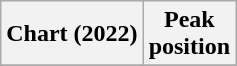<table class="wikitable plainrowheaders" style="text-align:center">
<tr>
<th scope="col">Chart (2022)</th>
<th scope="col">Peak<br>position</th>
</tr>
<tr>
</tr>
</table>
